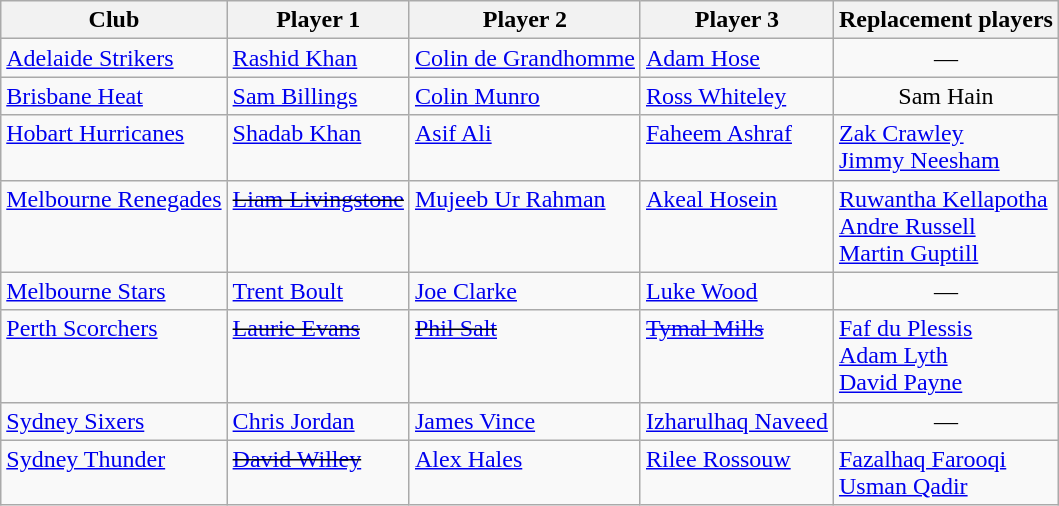<table class="wikitable">
<tr>
<th>Club</th>
<th>Player 1</th>
<th>Player 2</th>
<th>Player 3</th>
<th>Replacement players</th>
</tr>
<tr style="vertical-align:top;">
<td> <a href='#'>Adelaide Strikers</a></td>
<td><a href='#'>Rashid Khan</a></td>
<td><a href='#'>Colin de Grandhomme</a></td>
<td><a href='#'>Adam Hose</a></td>
<td style="text-align:center;">—</td>
</tr>
<tr style="vertical-align:top;">
<td> <a href='#'>Brisbane Heat</a></td>
<td><a href='#'>Sam Billings</a></td>
<td><a href='#'>Colin Munro</a></td>
<td><a href='#'>Ross Whiteley</a></td>
<td style="text-align:center;">Sam Hain</td>
</tr>
<tr style="vertical-align:top;">
<td> <a href='#'>Hobart Hurricanes</a></td>
<td><a href='#'>Shadab Khan</a></td>
<td><a href='#'>Asif Ali</a></td>
<td><a href='#'>Faheem Ashraf</a></td>
<td><a href='#'>Zak Crawley</a><br><a href='#'>Jimmy Neesham</a></td>
</tr>
<tr style="vertical-align:top;">
<td> <a href='#'>Melbourne Renegades</a></td>
<td><s><a href='#'>Liam Livingstone</a></s></td>
<td><a href='#'>Mujeeb Ur Rahman</a></td>
<td><a href='#'>Akeal Hosein</a></td>
<td><a href='#'>Ruwantha Kellapotha</a><br><a href='#'>Andre Russell</a><br><a href='#'>Martin Guptill</a></td>
</tr>
<tr style="vertical-align:top;">
<td> <a href='#'>Melbourne Stars</a></td>
<td><a href='#'>Trent Boult</a></td>
<td><a href='#'>Joe Clarke</a></td>
<td><a href='#'>Luke Wood</a></td>
<td style="text-align:center;">—</td>
</tr>
<tr style="vertical-align:top;">
<td> <a href='#'>Perth Scorchers</a></td>
<td><s><a href='#'>Laurie Evans</a></s></td>
<td><s><a href='#'>Phil Salt</a></s></td>
<td><a href='#'><s>Tymal Mills</s></a></td>
<td><a href='#'>Faf du Plessis</a><br><a href='#'>Adam Lyth</a><br><a href='#'>David Payne</a></td>
</tr>
<tr style="vertical-align:top;">
<td> <a href='#'>Sydney Sixers</a></td>
<td><a href='#'>Chris Jordan</a></td>
<td><a href='#'>James Vince</a></td>
<td><a href='#'>Izharulhaq Naveed</a></td>
<td style="text-align:center;">—</td>
</tr>
<tr style="vertical-align:top;">
<td> <a href='#'>Sydney Thunder</a></td>
<td><s><a href='#'>David Willey</a></s></td>
<td><a href='#'>Alex Hales</a></td>
<td><a href='#'>Rilee Rossouw</a></td>
<td><a href='#'>Fazalhaq Farooqi</a><br><a href='#'>Usman Qadir</a></td>
</tr>
</table>
